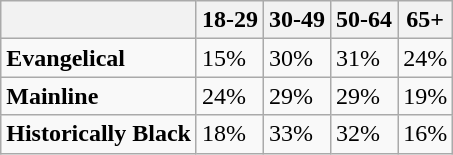<table class="wikitable">
<tr>
<th></th>
<th>18-29</th>
<th>30-49</th>
<th>50-64</th>
<th>65+</th>
</tr>
<tr>
<td><strong>Evangelical</strong></td>
<td>15%</td>
<td>30%</td>
<td>31%</td>
<td>24%</td>
</tr>
<tr>
<td><strong>Mainline</strong></td>
<td>24%</td>
<td>29%</td>
<td>29%</td>
<td>19%</td>
</tr>
<tr>
<td><strong>Historically Black</strong></td>
<td>18%</td>
<td>33%</td>
<td>32%</td>
<td>16%</td>
</tr>
</table>
